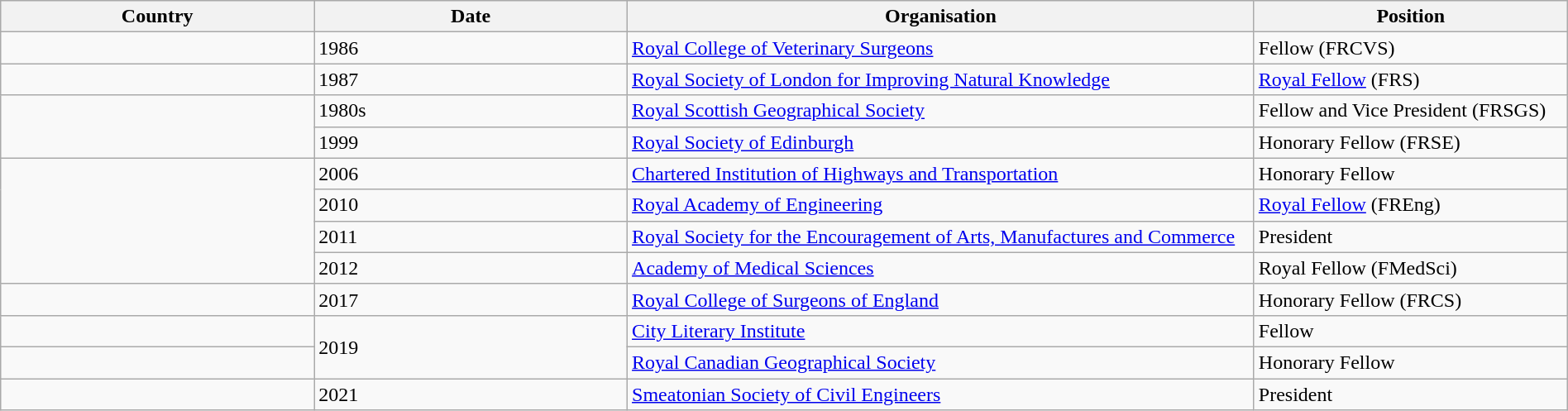<table class="wikitable" width="100%" style="margin:0.5em 1em 0.5em 0; border:1px #005566 solid; border-collapse:collapse;">
<tr>
<th bgcolor="#F5F5F5" width="20%"><span>Country</span></th>
<th bgcolor="#F5F5F5" width="20%"><span>Date</span></th>
<th bgcolor="#F5F5F5" width="40%"><span>Organisation</span></th>
<th bgcolor="#F5F5F5" width="20%"><span>Position</span></th>
</tr>
<tr>
<td></td>
<td>1986</td>
<td><a href='#'>Royal College of Veterinary Surgeons</a></td>
<td>Fellow (FRCVS)</td>
</tr>
<tr>
<td></td>
<td>1987</td>
<td><a href='#'>Royal Society of London for Improving Natural Knowledge</a></td>
<td><a href='#'>Royal Fellow</a> (FRS)</td>
</tr>
<tr>
<td rowspan="2"></td>
<td>1980s</td>
<td><a href='#'>Royal Scottish Geographical Society</a></td>
<td>Fellow and Vice President (FRSGS)</td>
</tr>
<tr>
<td>1999</td>
<td><a href='#'>Royal Society of Edinburgh</a></td>
<td>Honorary Fellow (FRSE)</td>
</tr>
<tr>
<td rowspan="4"></td>
<td>2006</td>
<td><a href='#'>Chartered Institution of Highways and Transportation</a></td>
<td>Honorary Fellow</td>
</tr>
<tr>
<td>2010</td>
<td><a href='#'>Royal Academy of Engineering</a></td>
<td><a href='#'>Royal Fellow</a> (FREng)</td>
</tr>
<tr>
<td>2011</td>
<td><a href='#'>Royal Society for the Encouragement of Arts, Manufactures and Commerce</a></td>
<td>President</td>
</tr>
<tr>
<td>2012</td>
<td><a href='#'>Academy of Medical Sciences</a></td>
<td>Royal Fellow (FMedSci)</td>
</tr>
<tr>
<td></td>
<td>2017</td>
<td><a href='#'>Royal College of Surgeons of England</a></td>
<td>Honorary Fellow (FRCS)</td>
</tr>
<tr>
<td></td>
<td rowspan="2">2019</td>
<td><a href='#'>City Literary Institute</a></td>
<td>Fellow</td>
</tr>
<tr>
<td></td>
<td><a href='#'>Royal Canadian Geographical Society</a></td>
<td>Honorary Fellow</td>
</tr>
<tr>
<td></td>
<td>2021</td>
<td><a href='#'>Smeatonian Society of Civil Engineers</a></td>
<td>President</td>
</tr>
</table>
